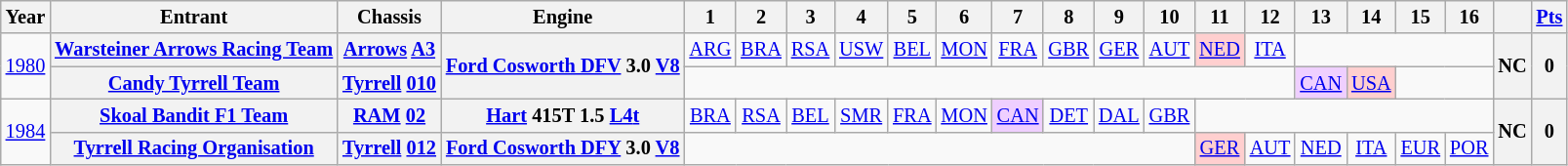<table class="wikitable" style="text-align:center; font-size:85%">
<tr>
<th>Year</th>
<th>Entrant</th>
<th>Chassis</th>
<th>Engine</th>
<th>1</th>
<th>2</th>
<th>3</th>
<th>4</th>
<th>5</th>
<th>6</th>
<th>7</th>
<th>8</th>
<th>9</th>
<th>10</th>
<th>11</th>
<th>12</th>
<th>13</th>
<th>14</th>
<th>15</th>
<th>16</th>
<th></th>
<th><a href='#'>Pts</a></th>
</tr>
<tr>
<td rowspan=2><a href='#'>1980</a></td>
<th nowrap><a href='#'>Warsteiner Arrows Racing Team</a></th>
<th nowrap><a href='#'>Arrows</a> <a href='#'>A3</a></th>
<th rowspan=2 nowrap><a href='#'>Ford Cosworth DFV</a> 3.0 <a href='#'>V8</a></th>
<td><a href='#'>ARG</a></td>
<td><a href='#'>BRA</a></td>
<td><a href='#'>RSA</a></td>
<td><a href='#'>USW</a></td>
<td><a href='#'>BEL</a></td>
<td><a href='#'>MON</a></td>
<td><a href='#'>FRA</a></td>
<td><a href='#'>GBR</a></td>
<td><a href='#'>GER</a></td>
<td><a href='#'>AUT</a></td>
<td style="background:#ffcfcf;"><a href='#'>NED</a><br></td>
<td><a href='#'>ITA</a></td>
<td colspan=4></td>
<th rowspan=2>NC</th>
<th rowspan=2>0</th>
</tr>
<tr>
<th nowrap><a href='#'>Candy Tyrrell Team</a></th>
<th nowrap><a href='#'>Tyrrell</a> <a href='#'>010</a></th>
<td colspan=12></td>
<td style="background:#efcfff;"><a href='#'>CAN</a><br></td>
<td style="background:#ffcfcf;"><a href='#'>USA</a><br></td>
<td colspan=2></td>
</tr>
<tr>
<td rowspan=2><a href='#'>1984</a></td>
<th nowrap><a href='#'>Skoal Bandit F1 Team</a></th>
<th nowrap><a href='#'>RAM</a> <a href='#'>02</a></th>
<th nowrap><a href='#'>Hart</a> 415T 1.5 <a href='#'>L4</a><a href='#'>t</a></th>
<td><a href='#'>BRA</a></td>
<td><a href='#'>RSA</a></td>
<td><a href='#'>BEL</a></td>
<td><a href='#'>SMR</a></td>
<td><a href='#'>FRA</a></td>
<td><a href='#'>MON</a></td>
<td style="background:#efcfff;"><a href='#'>CAN</a><br></td>
<td><a href='#'>DET</a></td>
<td><a href='#'>DAL</a></td>
<td><a href='#'>GBR</a></td>
<td colspan=6></td>
<th rowspan=2>NC</th>
<th rowspan=2>0</th>
</tr>
<tr>
<th nowrap><a href='#'>Tyrrell Racing Organisation</a></th>
<th nowrap><a href='#'>Tyrrell</a> <a href='#'>012</a></th>
<th nowrap><a href='#'>Ford Cosworth DFY</a> 3.0 <a href='#'>V8</a></th>
<td colspan=10></td>
<td style="background:#ffcfcf;"><a href='#'>GER</a><br></td>
<td><a href='#'>AUT</a></td>
<td><a href='#'>NED</a></td>
<td><a href='#'>ITA</a></td>
<td><a href='#'>EUR</a></td>
<td><a href='#'>POR</a></td>
</tr>
</table>
